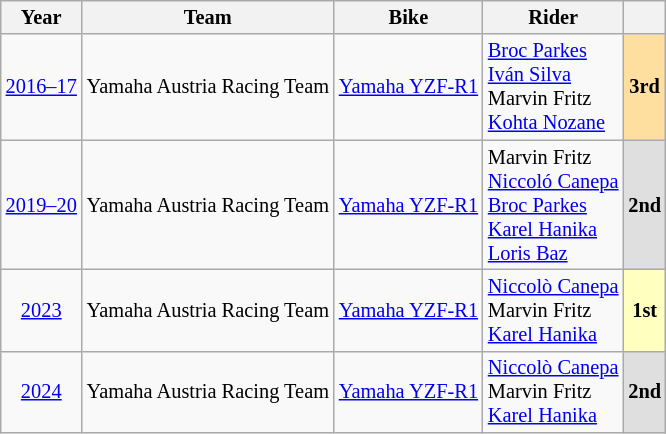<table class="wikitable" style="text-align:center; font-size:85%">
<tr>
<th valign="middle">Year</th>
<th valign="middle">Team</th>
<th valign="middle">Bike</th>
<th valign="middle">Rider</th>
<th valign="middle"></th>
</tr>
<tr>
<td><a href='#'>2016–17</a></td>
<td> Yamaha Austria Racing Team</td>
<td><a href='#'>Yamaha YZF-R1</a></td>
<td align=left> <a href='#'>Broc Parkes</a> <br> <a href='#'>Iván Silva</a><br> Marvin Fritz<br> <a href='#'>Kohta Nozane</a></td>
<th style="background:#ffdf9f;"><strong>3rd</strong></th>
</tr>
<tr>
<td><a href='#'>2019–20</a></td>
<td> Yamaha Austria Racing Team</td>
<td><a href='#'>Yamaha YZF-R1</a></td>
<td align=left> Marvin Fritz <br> <a href='#'>Niccoló Canepa</a><br> <a href='#'>Broc Parkes</a><br> <a href='#'>Karel Hanika</a> <br> <a href='#'>Loris Baz</a></td>
<th style="background:#dfdfdf;"><strong>2nd</strong></th>
</tr>
<tr>
<td><a href='#'>2023</a></td>
<td> Yamaha Austria Racing Team</td>
<td><a href='#'>Yamaha YZF-R1</a></td>
<td align=left> <a href='#'>Niccolò Canepa</a> <br> Marvin Fritz<br> <a href='#'>Karel Hanika</a></td>
<th style="background:#ffffbf;"><strong>1st</strong></th>
</tr>
<tr>
<td><a href='#'>2024</a></td>
<td> Yamaha Austria Racing Team</td>
<td><a href='#'>Yamaha YZF-R1</a></td>
<td align=left> <a href='#'>Niccolò Canepa</a> <br> Marvin Fritz<br> <a href='#'>Karel Hanika</a></td>
<th style="background:#dfdfdf;"><strong>2nd</strong></th>
</tr>
</table>
